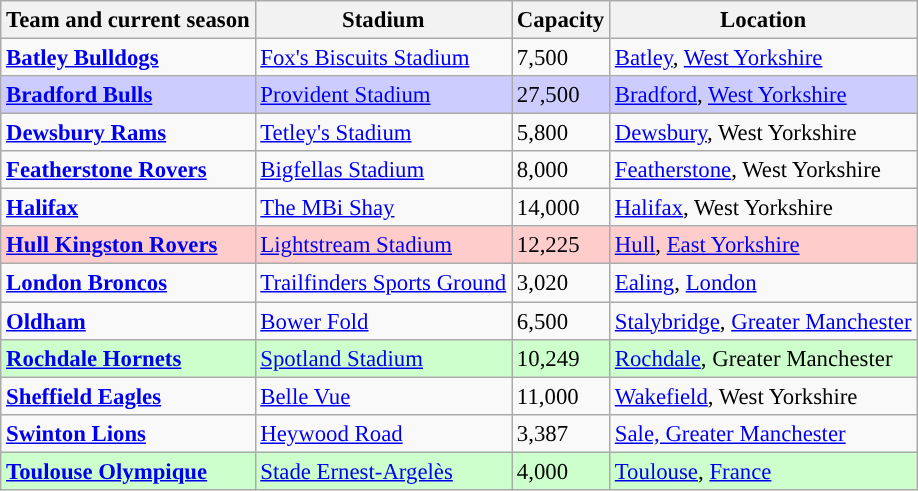<table class="wikitable sortable" style="font-size:95%;">
<tr>
<th>Team and current season</th>
<th>Stadium</th>
<th>Capacity</th>
<th>Location</th>
</tr>
<tr>
<td> <strong><a href='#'>Batley Bulldogs</a></strong></td>
<td><a href='#'>Fox's Biscuits Stadium</a></td>
<td>7,500</td>
<td><a href='#'>Batley</a>, <a href='#'>West Yorkshire</a></td>
</tr>
<tr style="background:#CCCCFF;">
<td> <strong><a href='#'>Bradford Bulls</a></strong></td>
<td><a href='#'>Provident Stadium</a></td>
<td>27,500</td>
<td><a href='#'>Bradford</a>, <a href='#'>West Yorkshire</a></td>
</tr>
<tr>
<td> <strong><a href='#'>Dewsbury Rams</a></strong></td>
<td><a href='#'>Tetley's Stadium</a></td>
<td>5,800</td>
<td><a href='#'>Dewsbury</a>, West Yorkshire</td>
</tr>
<tr>
<td> <strong><a href='#'>Featherstone Rovers</a></strong></td>
<td><a href='#'>Bigfellas Stadium</a></td>
<td>8,000</td>
<td><a href='#'>Featherstone</a>, West Yorkshire</td>
</tr>
<tr>
<td> <strong><a href='#'>Halifax</a></strong></td>
<td><a href='#'>The MBi Shay</a></td>
<td>14,000</td>
<td><a href='#'>Halifax</a>, West Yorkshire</td>
</tr>
<tr style="background:#ffcccc;">
<td> <strong><a href='#'>Hull Kingston Rovers</a></strong></td>
<td><a href='#'>Lightstream Stadium</a></td>
<td>12,225</td>
<td><a href='#'>Hull</a>, <a href='#'>East Yorkshire</a></td>
</tr>
<tr>
<td> <strong><a href='#'>London Broncos</a></strong></td>
<td><a href='#'>Trailfinders Sports Ground</a></td>
<td>3,020</td>
<td><a href='#'>Ealing</a>, <a href='#'>London</a></td>
</tr>
<tr>
<td> <strong><a href='#'>Oldham</a></strong></td>
<td><a href='#'>Bower Fold</a></td>
<td>6,500</td>
<td><a href='#'>Stalybridge</a>, <a href='#'>Greater Manchester</a></td>
</tr>
<tr style="background:#CCFFCC;">
<td> <strong><a href='#'>Rochdale Hornets</a></strong></td>
<td><a href='#'>Spotland Stadium</a></td>
<td>10,249</td>
<td><a href='#'>Rochdale</a>, Greater Manchester</td>
</tr>
<tr>
<td> <strong><a href='#'>Sheffield Eagles</a></strong></td>
<td><a href='#'>Belle Vue</a></td>
<td>11,000</td>
<td><a href='#'>Wakefield</a>, West Yorkshire</td>
</tr>
<tr>
<td> <strong><a href='#'>Swinton Lions</a></strong></td>
<td><a href='#'>Heywood Road</a></td>
<td>3,387</td>
<td><a href='#'>Sale, Greater Manchester</a></td>
</tr>
<tr style="background:#ccffcc;">
<td> <strong><a href='#'>Toulouse Olympique</a></strong></td>
<td><a href='#'>Stade Ernest-Argelès</a></td>
<td>4,000</td>
<td><a href='#'>Toulouse</a>, <a href='#'>France</a></td>
</tr>
</table>
